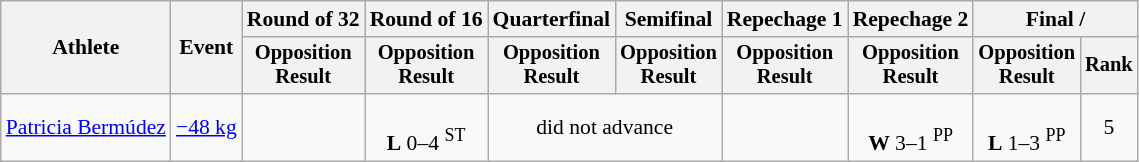<table class="wikitable" style="font-size:90%">
<tr>
<th rowspan=2>Athlete</th>
<th rowspan=2>Event</th>
<th>Round of 32</th>
<th>Round of 16</th>
<th>Quarterfinal</th>
<th>Semifinal</th>
<th>Repechage 1</th>
<th>Repechage 2</th>
<th colspan=2>Final / </th>
</tr>
<tr style="font-size: 95%">
<th>Opposition<br>Result</th>
<th>Opposition<br>Result</th>
<th>Opposition<br>Result</th>
<th>Opposition<br>Result</th>
<th>Opposition<br>Result</th>
<th>Opposition<br>Result</th>
<th>Opposition<br>Result</th>
<th>Rank</th>
</tr>
<tr align=center>
<td align=left><a href='#'>Patricia Bermúdez</a></td>
<td align=left><a href='#'>−48 kg</a></td>
<td></td>
<td><br><strong>L</strong> 0–4 <sup>ST</sup></td>
<td colspan=2>did not advance</td>
<td></td>
<td><br><strong>W</strong> 3–1 <sup>PP</sup></td>
<td><br><strong>L</strong> 1–3 <sup>PP</sup></td>
<td>5</td>
</tr>
</table>
